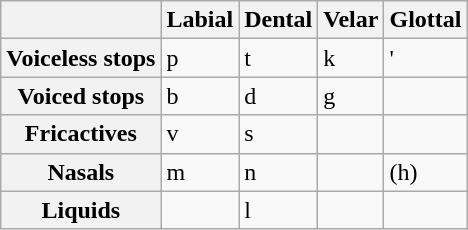<table class="wikitable">
<tr>
<th></th>
<th>Labial</th>
<th>Dental</th>
<th>Velar</th>
<th>Glottal</th>
</tr>
<tr>
<th>Voiceless stops</th>
<td>p</td>
<td>t</td>
<td>k</td>
<td>'</td>
</tr>
<tr>
<th>Voiced stops</th>
<td>b</td>
<td>d</td>
<td>g</td>
<td></td>
</tr>
<tr>
<th>Fricactives</th>
<td>v</td>
<td>s</td>
<td></td>
<td></td>
</tr>
<tr>
<th>Nasals</th>
<td>m</td>
<td>n</td>
<td></td>
<td>(h)</td>
</tr>
<tr>
<th>Liquids</th>
<td></td>
<td>l</td>
<td></td>
<td></td>
</tr>
</table>
